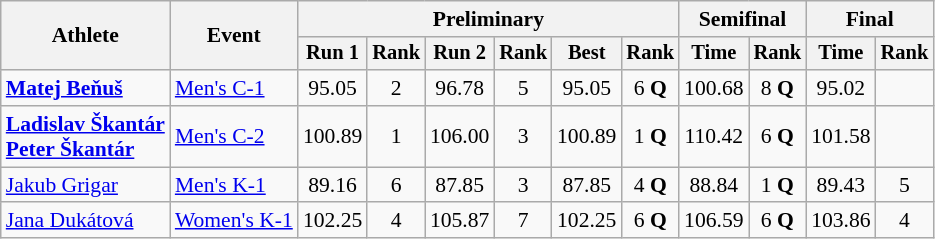<table class="wikitable" style="font-size:90%">
<tr>
<th rowspan=2>Athlete</th>
<th rowspan=2>Event</th>
<th colspan=6>Preliminary</th>
<th colspan=2>Semifinal</th>
<th colspan=2>Final</th>
</tr>
<tr style="font-size:95%">
<th>Run 1</th>
<th>Rank</th>
<th>Run 2</th>
<th>Rank</th>
<th>Best</th>
<th>Rank</th>
<th>Time</th>
<th>Rank</th>
<th>Time</th>
<th>Rank</th>
</tr>
<tr align=center>
<td align=left><strong><a href='#'>Matej Beňuš</a></strong></td>
<td align=left><a href='#'>Men's C-1</a></td>
<td>95.05</td>
<td>2</td>
<td>96.78</td>
<td>5</td>
<td>95.05</td>
<td>6 <strong>Q</strong></td>
<td>100.68</td>
<td>8 <strong>Q</strong></td>
<td>95.02</td>
<td></td>
</tr>
<tr align=center>
<td align=left><strong><a href='#'>Ladislav Škantár</a></strong><br><strong><a href='#'>Peter Škantár</a></strong></td>
<td align=left><a href='#'>Men's C-2</a></td>
<td>100.89</td>
<td>1</td>
<td>106.00</td>
<td>3</td>
<td>100.89</td>
<td>1 <strong>Q</strong></td>
<td>110.42</td>
<td>6 <strong>Q</strong></td>
<td>101.58</td>
<td></td>
</tr>
<tr align=center>
<td align=left><a href='#'>Jakub Grigar</a></td>
<td align=left><a href='#'>Men's K-1</a></td>
<td>89.16</td>
<td>6</td>
<td>87.85</td>
<td>3</td>
<td>87.85</td>
<td>4 <strong>Q</strong></td>
<td>88.84</td>
<td>1 <strong>Q</strong></td>
<td>89.43</td>
<td>5</td>
</tr>
<tr align=center>
<td align=left><a href='#'>Jana Dukátová</a></td>
<td align=left><a href='#'>Women's K-1</a></td>
<td>102.25</td>
<td>4</td>
<td>105.87</td>
<td>7</td>
<td>102.25</td>
<td>6 <strong>Q</strong></td>
<td>106.59</td>
<td>6 <strong>Q</strong></td>
<td>103.86</td>
<td>4</td>
</tr>
</table>
